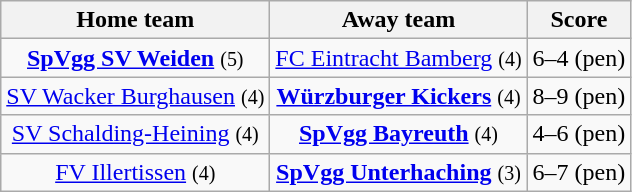<table class="wikitable" style="text-align: center">
<tr>
<th>Home team</th>
<th>Away team</th>
<th>Score</th>
</tr>
<tr>
<td><strong><a href='#'>SpVgg SV Weiden</a></strong> <small>(5)</small></td>
<td><a href='#'>FC Eintracht Bamberg</a> <small>(4)</small></td>
<td>6–4 (pen)</td>
</tr>
<tr>
<td><a href='#'>SV Wacker Burghausen</a> <small>(4)</small></td>
<td><strong><a href='#'>Würzburger Kickers</a></strong> <small>(4)</small></td>
<td>8–9 (pen)</td>
</tr>
<tr>
<td><a href='#'>SV Schalding-Heining</a> <small>(4)</small></td>
<td><strong><a href='#'>SpVgg Bayreuth</a></strong> <small>(4)</small></td>
<td>4–6 (pen)</td>
</tr>
<tr>
<td><a href='#'>FV Illertissen</a> <small>(4)</small></td>
<td><strong><a href='#'>SpVgg Unterhaching</a></strong> <small>(3)</small></td>
<td>6–7 (pen)</td>
</tr>
</table>
